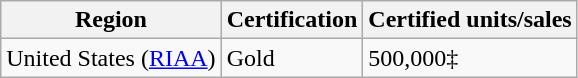<table class="wikitable">
<tr>
<th>Region</th>
<th>Certification</th>
<th>Certified units/sales</th>
</tr>
<tr>
<td>United States (<a href='#'>RIAA</a>)</td>
<td>Gold</td>
<td>500,000‡</td>
</tr>
</table>
